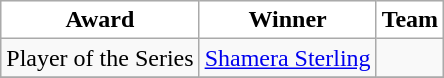<table class="wikitable collapsible">
<tr>
<th style="background:white;">Award</th>
<th style="background:white;">Winner</th>
<th style="background:white;">Team</th>
</tr>
<tr>
<td>Player of the Series</td>
<td><a href='#'>Shamera Sterling</a></td>
<td></td>
</tr>
<tr>
</tr>
</table>
